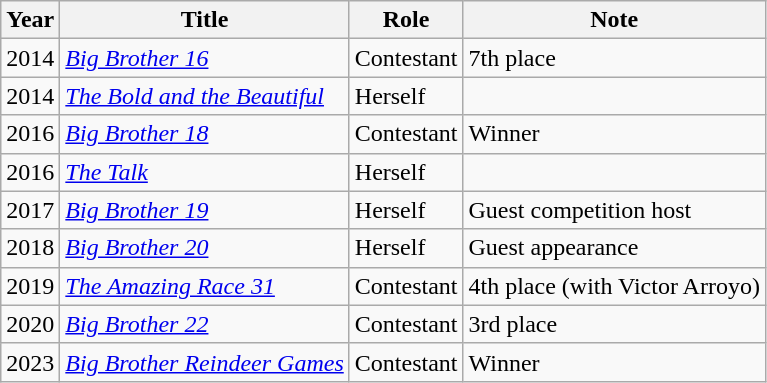<table - class="wikitable">
<tr>
<th>Year</th>
<th>Title</th>
<th>Role</th>
<th>Note</th>
</tr>
<tr>
<td>2014</td>
<td><em><a href='#'>Big Brother 16</a></em></td>
<td>Contestant</td>
<td>7th place</td>
</tr>
<tr>
<td>2014</td>
<td><em><a href='#'>The Bold and the Beautiful</a></em></td>
<td>Herself</td>
<td></td>
</tr>
<tr>
<td>2016</td>
<td><em><a href='#'>Big Brother 18</a></em></td>
<td>Contestant</td>
<td>Winner</td>
</tr>
<tr>
<td>2016</td>
<td><em><a href='#'>The Talk</a></em></td>
<td>Herself</td>
<td></td>
</tr>
<tr>
<td>2017</td>
<td><em><a href='#'>Big Brother 19</a></em></td>
<td>Herself</td>
<td>Guest competition host</td>
</tr>
<tr>
<td>2018</td>
<td><em><a href='#'>Big Brother 20</a></em></td>
<td>Herself</td>
<td>Guest appearance</td>
</tr>
<tr>
<td>2019</td>
<td><em><a href='#'>The Amazing Race 31</a></em></td>
<td>Contestant</td>
<td>4th place (with Victor Arroyo)</td>
</tr>
<tr>
<td>2020</td>
<td><em><a href='#'>Big Brother 22</a></em></td>
<td>Contestant</td>
<td>3rd place</td>
</tr>
<tr>
<td>2023</td>
<td><em><a href='#'>Big Brother Reindeer Games</a></em></td>
<td>Contestant</td>
<td>Winner</td>
</tr>
</table>
